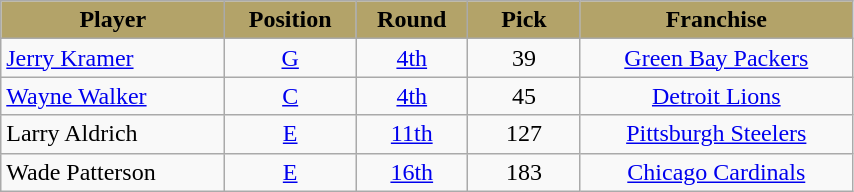<table class="wikitable" style="text-align:center" width="45%">
<tr style="background:#B3A369;color:black;">
<td><strong>Player</strong></td>
<td><strong>Position</strong></td>
<td><strong>Round</strong></td>
<td>  <strong>Pick</strong>  </td>
<td><strong>Franchise</strong></td>
</tr>
<tr>
<td align=left><a href='#'>Jerry Kramer</a></td>
<td><a href='#'>G</a></td>
<td><a href='#'>4th</a></td>
<td>39</td>
<td><a href='#'>Green Bay Packers</a></td>
</tr>
<tr>
<td align=left><a href='#'>Wayne Walker</a></td>
<td><a href='#'>C</a></td>
<td><a href='#'>4th</a></td>
<td>45</td>
<td><a href='#'>Detroit Lions</a></td>
</tr>
<tr>
<td align=left>Larry Aldrich</td>
<td><a href='#'>E</a></td>
<td><a href='#'>11th</a></td>
<td>127</td>
<td><a href='#'>Pittsburgh Steelers</a></td>
</tr>
<tr>
<td align=left>Wade Patterson</td>
<td><a href='#'>E</a></td>
<td><a href='#'>16th</a></td>
<td>183</td>
<td><a href='#'>Chicago Cardinals</a></td>
</tr>
</table>
